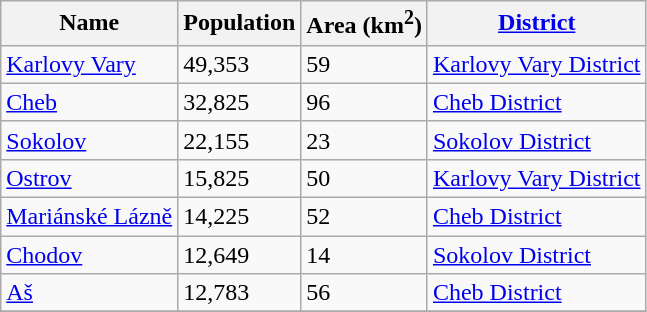<table class="wikitable sortable">
<tr>
<th>Name</th>
<th>Population</th>
<th>Area (km<sup>2</sup>)</th>
<th><a href='#'>District</a></th>
</tr>
<tr>
<td> <a href='#'>Karlovy Vary</a></td>
<td>49,353</td>
<td>59</td>
<td><a href='#'>Karlovy Vary District</a></td>
</tr>
<tr>
<td> <a href='#'>Cheb</a></td>
<td>32,825</td>
<td>96</td>
<td><a href='#'>Cheb District</a></td>
</tr>
<tr>
<td> <a href='#'>Sokolov</a></td>
<td>22,155</td>
<td>23</td>
<td><a href='#'>Sokolov District</a></td>
</tr>
<tr>
<td> <a href='#'>Ostrov</a></td>
<td>15,825</td>
<td>50</td>
<td><a href='#'>Karlovy Vary District</a></td>
</tr>
<tr>
<td> <a href='#'>Mariánské Lázně</a></td>
<td>14,225</td>
<td>52</td>
<td><a href='#'>Cheb District</a></td>
</tr>
<tr>
<td> <a href='#'>Chodov</a></td>
<td>12,649</td>
<td>14</td>
<td><a href='#'>Sokolov District</a></td>
</tr>
<tr>
<td> <a href='#'>Aš</a></td>
<td>12,783</td>
<td>56</td>
<td><a href='#'>Cheb District</a></td>
</tr>
<tr>
</tr>
</table>
